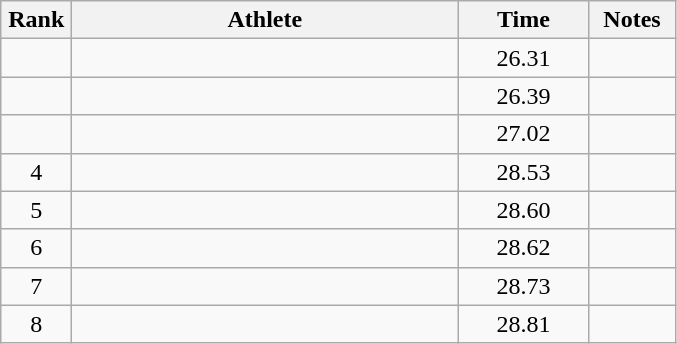<table class="wikitable" style="text-align:center">
<tr>
<th width=40>Rank</th>
<th width=250>Athlete</th>
<th width=80>Time</th>
<th width=50>Notes</th>
</tr>
<tr>
<td></td>
<td align=left></td>
<td>26.31</td>
<td></td>
</tr>
<tr>
<td></td>
<td align=left></td>
<td>26.39</td>
<td></td>
</tr>
<tr>
<td></td>
<td align=left></td>
<td>27.02</td>
<td></td>
</tr>
<tr>
<td>4</td>
<td align=left></td>
<td>28.53</td>
<td></td>
</tr>
<tr>
<td>5</td>
<td align=left></td>
<td>28.60</td>
<td></td>
</tr>
<tr>
<td>6</td>
<td align=left></td>
<td>28.62</td>
<td></td>
</tr>
<tr>
<td>7</td>
<td align=left></td>
<td>28.73</td>
<td></td>
</tr>
<tr>
<td>8</td>
<td align=left></td>
<td>28.81</td>
<td></td>
</tr>
</table>
